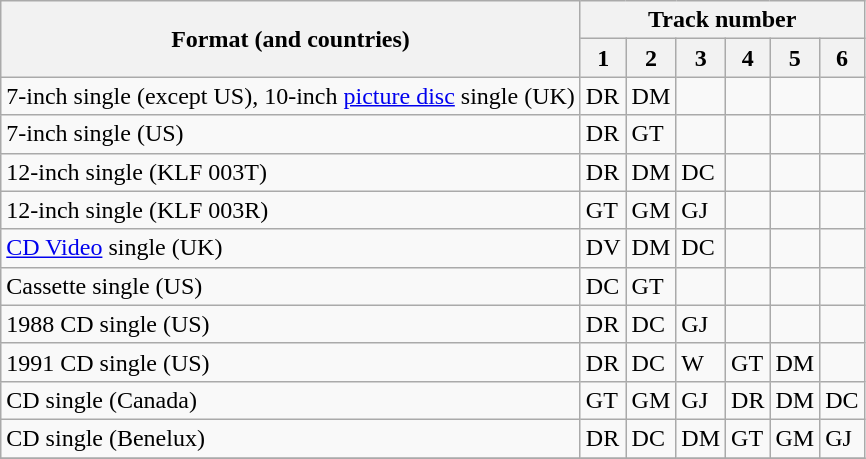<table class="wikitable">
<tr>
<th align="center" rowspan=2>Format (and countries)</th>
<th colspan=6>Track number</th>
</tr>
<tr>
<th>1</th>
<th>2</th>
<th>3</th>
<th>4</th>
<th>5</th>
<th>6</th>
</tr>
<tr>
<td align="left">7-inch single (except US), 10-inch <a href='#'>picture disc</a> single (UK)</td>
<td>DR</td>
<td>DM</td>
<td></td>
<td></td>
<td></td>
<td></td>
</tr>
<tr>
<td align="left">7-inch single (US)</td>
<td>DR</td>
<td>GT</td>
<td></td>
<td></td>
<td></td>
<td></td>
</tr>
<tr>
<td align="left">12-inch single (KLF 003T)</td>
<td>DR</td>
<td>DM</td>
<td>DC</td>
<td></td>
<td></td>
<td></td>
</tr>
<tr>
<td align="left">12-inch single (KLF 003R)</td>
<td>GT</td>
<td>GM</td>
<td>GJ</td>
<td></td>
<td></td>
<td></td>
</tr>
<tr>
<td align="left"><a href='#'>CD Video</a> single (UK)</td>
<td>DV</td>
<td>DM</td>
<td>DC</td>
<td></td>
<td></td>
<td></td>
</tr>
<tr>
<td align="left">Cassette single (US)</td>
<td>DC</td>
<td>GT</td>
<td></td>
<td></td>
<td></td>
<td></td>
</tr>
<tr>
<td align="left">1988 CD single (US)</td>
<td>DR</td>
<td>DC</td>
<td>GJ</td>
<td></td>
<td></td>
<td></td>
</tr>
<tr>
<td align="left">1991 CD single (US)</td>
<td>DR</td>
<td>DC</td>
<td>W</td>
<td>GT</td>
<td>DM</td>
<td></td>
</tr>
<tr>
<td align="left">CD single (Canada)</td>
<td>GT</td>
<td>GM</td>
<td>GJ</td>
<td>DR</td>
<td>DM</td>
<td>DC</td>
</tr>
<tr>
<td align="left">CD single (Benelux)</td>
<td>DR</td>
<td>DC</td>
<td>DM</td>
<td>GT</td>
<td>GM</td>
<td>GJ</td>
</tr>
<tr>
</tr>
</table>
